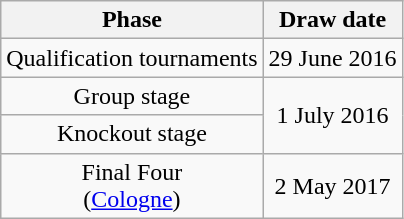<table class="wikitable" style="text-align:center">
<tr>
<th>Phase</th>
<th>Draw date</th>
</tr>
<tr>
<td>Qualification tournaments</td>
<td>29 June 2016</td>
</tr>
<tr>
<td>Group stage</td>
<td rowspan=2>1 July 2016</td>
</tr>
<tr>
<td>Knockout stage</td>
</tr>
<tr>
<td>Final Four<br>(<a href='#'>Cologne</a>)</td>
<td>2 May 2017</td>
</tr>
</table>
